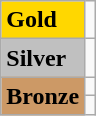<table class="wikitable">
<tr>
<td bgcolor="gold"><strong>Gold</strong></td>
<td></td>
</tr>
<tr>
<td bgcolor="silver"><strong>Silver</strong></td>
<td></td>
</tr>
<tr>
<td rowspan="2" bgcolor="#cc9966"><strong>Bronze</strong></td>
<td></td>
</tr>
<tr>
<td></td>
</tr>
</table>
